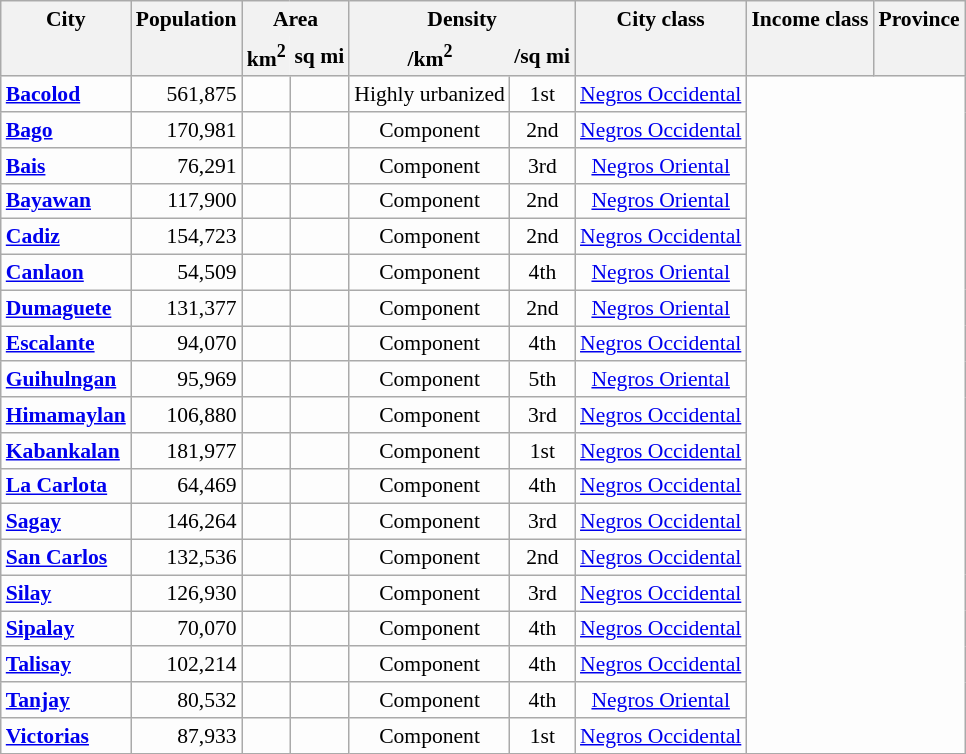<table class="wikitable sortable" style="text-align:center;background-color:#FDFDFD;font-size:90%;">
<tr>
<th scope="col" style="border-bottom:none;" class="unsortable">City</th>
<th scope="col" style="border-bottom:none;white-space:nowrap;" class="unsortable">Population </th>
<th scope="col" style="border-bottom:none;" colspan=2>Area</th>
<th scope="col" style="border-bottom:none;" colspan=2>Density</th>
<th scope="col" style="border-bottom:none;" class="unsortable">City class</th>
<th scope="col" style="border-bottom:none;" class="unsortable">Income class</th>
<th scope="col" style="border-bottom:none;" class="unsortable">Province</th>
</tr>
<tr>
<th scope="col" style="border-top:none;"></th>
<th scope="col" style="border-top:none;"></th>
<th scope="col" style="border-style:none none solid solid;">km<sup>2</sup></th>
<th scope="col" style="border-style:none solid solid none;white-space:nowrap;" class="unsortable">sq mi</th>
<th scope="col" style="border-style:none none solid solid;">/km<sup>2</sup></th>
<th scope="col" style="border-style:none solid solid none;white-space:nowrap;" class="unsortable">/sq mi</th>
<th scope="col" style="border-top:none;"></th>
<th scope="col" style="border-top:none;"></th>
<th scope="col" style="border-top:none;"></th>
</tr>
<tr>
<th scope="row" style="text-align:left;background-color:initial;"><a href='#'>Bacolod</a></th>
<td style="text-align:right;">561,875</td>
<td></td>
<td></td>
<td>Highly urbanized</td>
<td>1st</td>
<td><a href='#'>Negros Occidental</a></td>
</tr>
<tr>
<th scope="row" style="text-align:left;background-color:initial;"><a href='#'>Bago</a></th>
<td style="text-align:right;">170,981</td>
<td></td>
<td></td>
<td>Component</td>
<td>2nd</td>
<td><a href='#'>Negros Occidental</a></td>
</tr>
<tr>
<th scope="row" style="text-align:left;background-color:initial;"><a href='#'>Bais</a></th>
<td style="text-align:right;">76,291</td>
<td></td>
<td></td>
<td>Component</td>
<td>3rd</td>
<td><a href='#'>Negros Oriental</a></td>
</tr>
<tr>
<th scope="row" style="text-align:left;background-color:initial;"><a href='#'>Bayawan</a></th>
<td style="text-align:right;">117,900</td>
<td></td>
<td></td>
<td>Component</td>
<td>2nd</td>
<td><a href='#'>Negros Oriental</a></td>
</tr>
<tr>
<th scope="row" style="text-align:left;background-color:initial;"><a href='#'>Cadiz</a></th>
<td style="text-align:right;">154,723</td>
<td></td>
<td></td>
<td>Component</td>
<td>2nd</td>
<td><a href='#'>Negros Occidental</a></td>
</tr>
<tr>
<th scope="row" style="text-align:left;background-color:initial;"><a href='#'>Canlaon</a></th>
<td style="text-align:right;">54,509</td>
<td></td>
<td></td>
<td>Component</td>
<td>4th</td>
<td><a href='#'>Negros Oriental</a></td>
</tr>
<tr>
<th scope="row" style="text-align:left;background-color:initial;"><a href='#'>Dumaguete</a></th>
<td style="text-align:right;">131,377</td>
<td></td>
<td></td>
<td>Component</td>
<td>2nd</td>
<td><a href='#'>Negros Oriental</a></td>
</tr>
<tr>
<th scope="row" style="text-align:left;background-color:initial;"><a href='#'>Escalante</a></th>
<td style="text-align:right;">94,070</td>
<td></td>
<td></td>
<td>Component</td>
<td>4th</td>
<td><a href='#'>Negros Occidental</a></td>
</tr>
<tr>
<th scope="row" style="text-align:left;background-color:initial;"><a href='#'>Guihulngan</a></th>
<td style="text-align:right;">95,969</td>
<td></td>
<td></td>
<td>Component</td>
<td>5th</td>
<td><a href='#'>Negros Oriental</a></td>
</tr>
<tr>
<th scope="row" style="text-align:left;background-color:initial;"><a href='#'>Himamaylan</a></th>
<td style="text-align:right;">106,880</td>
<td></td>
<td></td>
<td>Component</td>
<td>3rd</td>
<td><a href='#'>Negros Occidental</a></td>
</tr>
<tr>
<th scope="row" style="text-align:left;background-color:initial;"><a href='#'>Kabankalan</a></th>
<td style="text-align:right;">181,977</td>
<td></td>
<td></td>
<td>Component</td>
<td>1st</td>
<td><a href='#'>Negros Occidental</a></td>
</tr>
<tr>
<th scope="row" style="text-align:left;background-color:initial;"><a href='#'>La Carlota</a></th>
<td style="text-align:right;">64,469</td>
<td></td>
<td></td>
<td>Component</td>
<td>4th</td>
<td><a href='#'>Negros Occidental</a></td>
</tr>
<tr>
<th scope="row" style="text-align:left;background-color:initial;"><a href='#'>Sagay</a></th>
<td style="text-align:right;">146,264</td>
<td></td>
<td></td>
<td>Component</td>
<td>3rd</td>
<td><a href='#'>Negros Occidental</a></td>
</tr>
<tr>
<th scope="row" style="text-align:left;background-color:initial;"><a href='#'>San Carlos</a></th>
<td style="text-align:right;">132,536</td>
<td></td>
<td></td>
<td>Component</td>
<td>2nd</td>
<td><a href='#'>Negros Occidental</a></td>
</tr>
<tr>
<th scope="row" style="text-align:left;background-color:initial;"><a href='#'>Silay</a></th>
<td style="text-align:right;">126,930</td>
<td></td>
<td></td>
<td>Component</td>
<td>3rd</td>
<td><a href='#'>Negros Occidental</a></td>
</tr>
<tr>
<th scope="row" style="text-align:left;background-color:initial;"><a href='#'>Sipalay</a></th>
<td style="text-align:right;">70,070</td>
<td></td>
<td></td>
<td>Component</td>
<td>4th</td>
<td><a href='#'>Negros Occidental</a></td>
</tr>
<tr>
<th scope="row" style="text-align:left;background-color:initial;"><a href='#'>Talisay</a></th>
<td style="text-align:right;">102,214</td>
<td></td>
<td></td>
<td>Component</td>
<td>4th</td>
<td><a href='#'>Negros Occidental</a></td>
</tr>
<tr>
<th scope="row" style="text-align:left;background-color:initial;"><a href='#'>Tanjay</a></th>
<td style="text-align:right;">80,532</td>
<td></td>
<td></td>
<td>Component</td>
<td>4th</td>
<td><a href='#'>Negros Oriental</a></td>
</tr>
<tr>
<th scope="row" style="text-align:left;background-color:initial;"><a href='#'>Victorias</a></th>
<td style="text-align:right;">87,933</td>
<td></td>
<td></td>
<td>Component</td>
<td>1st</td>
<td><a href='#'>Negros Occidental</a></td>
</tr>
</table>
